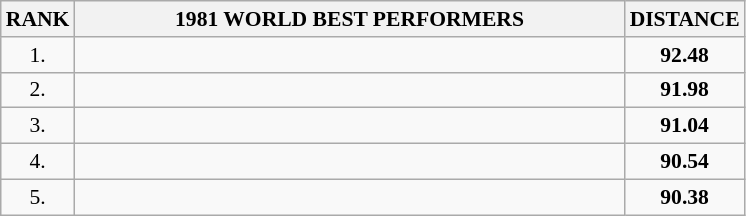<table class="wikitable" style="border-collapse: collapse; font-size: 90%;">
<tr>
<th>RANK</th>
<th align="center" style="width: 25em">1981 WORLD BEST PERFORMERS</th>
<th align="center" style="width: 5em">DISTANCE</th>
</tr>
<tr>
<td align="center">1.</td>
<td></td>
<td align="center"><strong>92.48</strong></td>
</tr>
<tr>
<td align="center">2.</td>
<td></td>
<td align="center"><strong>91.98</strong></td>
</tr>
<tr>
<td align="center">3.</td>
<td></td>
<td align="center"><strong>91.04</strong></td>
</tr>
<tr>
<td align="center">4.</td>
<td></td>
<td align="center"><strong>90.54</strong></td>
</tr>
<tr>
<td align="center">5.</td>
<td></td>
<td align="center"><strong>90.38</strong></td>
</tr>
</table>
